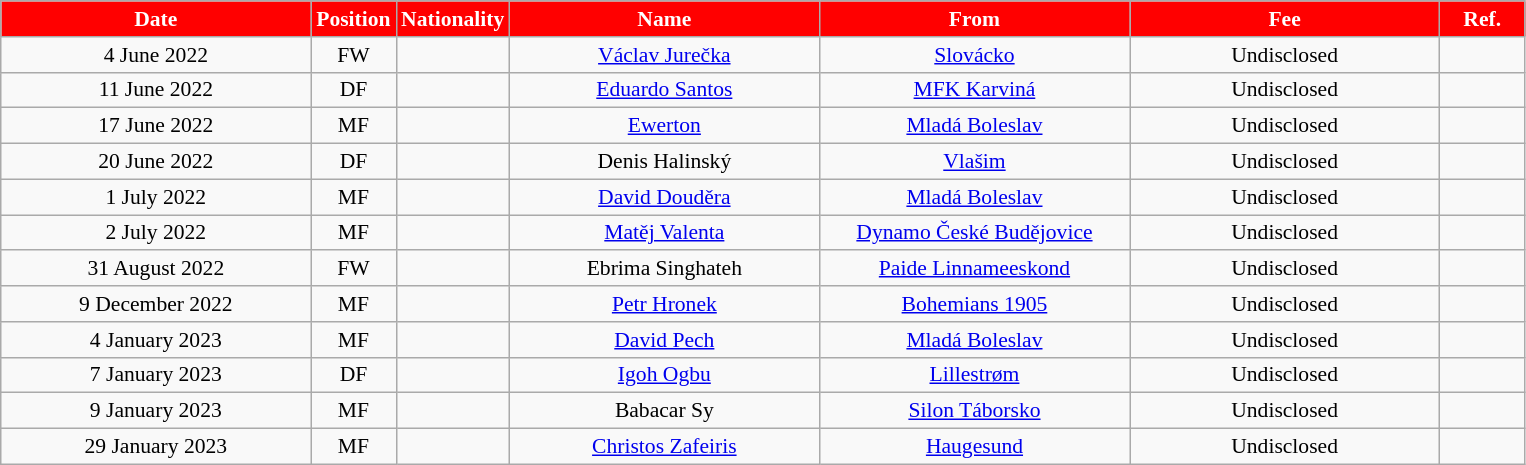<table class="wikitable"  style="text-align:center; font-size:90%; ">
<tr>
<th style="background:#ff0000; color:white; width:200px;">Date</th>
<th style="background:#ff0000; color:white; width:50px;">Position</th>
<th style="background:#ff0000; color:white; width:50px;">Nationality</th>
<th style="background:#ff0000; color:white; width:200px;">Name</th>
<th style="background:#ff0000; color:white; width:200px;">From</th>
<th style="background:#ff0000; color:white; width:200px;">Fee</th>
<th style="background:#ff0000; color:white; width:50px;">Ref.</th>
</tr>
<tr>
<td>4 June 2022</td>
<td>FW</td>
<td></td>
<td><a href='#'>Václav Jurečka</a></td>
<td><a href='#'>Slovácko</a></td>
<td>Undisclosed</td>
<td></td>
</tr>
<tr>
<td>11 June 2022</td>
<td>DF</td>
<td></td>
<td><a href='#'>Eduardo Santos</a></td>
<td><a href='#'>MFK Karviná</a></td>
<td>Undisclosed</td>
<td></td>
</tr>
<tr>
<td>17 June 2022</td>
<td>MF</td>
<td></td>
<td><a href='#'>Ewerton</a></td>
<td><a href='#'>Mladá Boleslav</a></td>
<td>Undisclosed</td>
<td></td>
</tr>
<tr>
<td>20 June 2022</td>
<td>DF</td>
<td></td>
<td>Denis Halinský</td>
<td><a href='#'>Vlašim</a></td>
<td>Undisclosed</td>
<td></td>
</tr>
<tr>
<td>1 July 2022</td>
<td>MF</td>
<td></td>
<td><a href='#'>David Douděra</a></td>
<td><a href='#'>Mladá Boleslav</a></td>
<td>Undisclosed</td>
<td></td>
</tr>
<tr>
<td>2 July 2022</td>
<td>MF</td>
<td></td>
<td><a href='#'>Matěj Valenta</a></td>
<td><a href='#'>Dynamo České Budějovice</a></td>
<td>Undisclosed</td>
<td></td>
</tr>
<tr>
<td>31 August 2022</td>
<td>FW</td>
<td></td>
<td>Ebrima Singhateh</td>
<td><a href='#'>Paide Linnameeskond</a></td>
<td>Undisclosed</td>
<td></td>
</tr>
<tr>
<td>9 December 2022</td>
<td>MF</td>
<td></td>
<td><a href='#'>Petr Hronek</a></td>
<td><a href='#'>Bohemians 1905</a></td>
<td>Undisclosed</td>
<td></td>
</tr>
<tr>
<td>4 January 2023</td>
<td>MF</td>
<td></td>
<td><a href='#'>David Pech</a></td>
<td><a href='#'>Mladá Boleslav</a></td>
<td>Undisclosed</td>
<td></td>
</tr>
<tr>
<td>7 January 2023</td>
<td>DF</td>
<td></td>
<td><a href='#'>Igoh Ogbu</a></td>
<td><a href='#'>Lillestrøm</a></td>
<td>Undisclosed</td>
<td></td>
</tr>
<tr>
<td>9 January 2023</td>
<td>MF</td>
<td></td>
<td>Babacar Sy</td>
<td><a href='#'>Silon Táborsko</a></td>
<td>Undisclosed</td>
<td></td>
</tr>
<tr>
<td>29 January 2023</td>
<td>MF</td>
<td></td>
<td><a href='#'>Christos Zafeiris</a></td>
<td><a href='#'>Haugesund</a></td>
<td>Undisclosed</td>
<td></td>
</tr>
</table>
